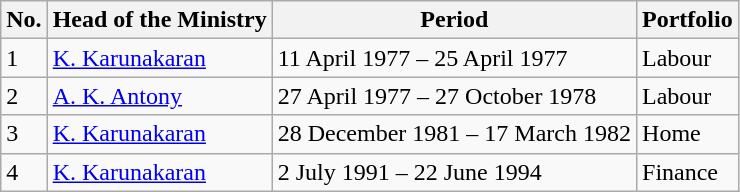<table class="wikitable">
<tr>
<th>No.</th>
<th>Head of the Ministry</th>
<th>Period</th>
<th>Portfolio</th>
</tr>
<tr>
<td>1</td>
<td><a href='#'>K. Karunakaran</a></td>
<td>11 April 1977 – 25 April 1977</td>
<td>Labour</td>
</tr>
<tr>
<td>2</td>
<td><a href='#'>A. K. Antony</a></td>
<td>27 April 1977 – 27 October 1978</td>
<td>Labour</td>
</tr>
<tr>
<td>3</td>
<td><a href='#'>K. Karunakaran</a></td>
<td>28 December 1981 – 17 March 1982</td>
<td>Home</td>
</tr>
<tr>
<td>4</td>
<td><a href='#'>K. Karunakaran</a></td>
<td>2 July 1991 – 22 June 1994</td>
<td>Finance</td>
</tr>
</table>
